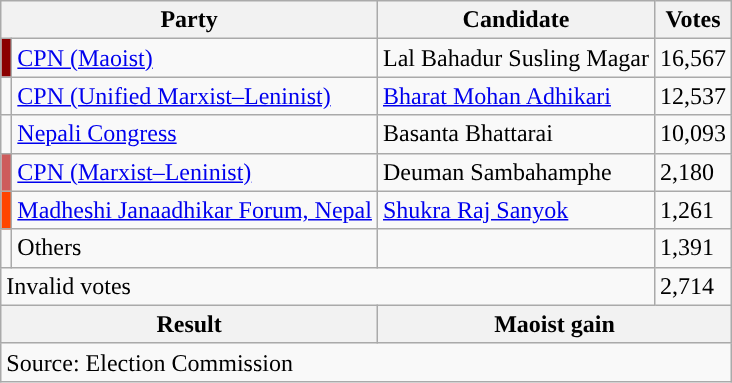<table class="wikitable">
<tr>
<th colspan="2">Party</th>
<th>Candidate</th>
<th>Votes</th>
</tr>
<tr>
<td style="background-color:darkred"></td>
<td><a href='#'>CPN (Maoist)</a></td>
<td>Lal Bahadur Susling Magar</td>
<td>16,567</td>
</tr>
<tr>
<td style="background-color:"></td>
<td><a href='#'>CPN (Unified Marxist–Leninist)</a></td>
<td><a href='#'>Bharat Mohan Adhikari</a></td>
<td>12,537</td>
</tr>
<tr>
<td style="background-color:"></td>
<td><a href='#'>Nepali Congress</a></td>
<td>Basanta Bhattarai</td>
<td>10,093</td>
</tr>
<tr>
<td style="background-color:indianred"></td>
<td><a href='#'>CPN (Marxist–Leninist)</a></td>
<td>Deuman Sambahamphe</td>
<td>2,180</td>
</tr>
<tr>
<td style="background-color:orangered"></td>
<td><a href='#'>Madheshi Janaadhikar Forum, Nepal</a></td>
<td><a href='#'>Shukra Raj Sanyok</a></td>
<td>1,261</td>
</tr>
<tr>
<td></td>
<td>Others</td>
<td></td>
<td>1,391</td>
</tr>
<tr>
<td colspan="3">Invalid votes</td>
<td>2,714</td>
</tr>
<tr>
<th colspan="2">Result</th>
<th colspan="2">Maoist gain</th>
</tr>
<tr>
<td colspan="4">Source: Election Commission</td>
</tr>
</table>
